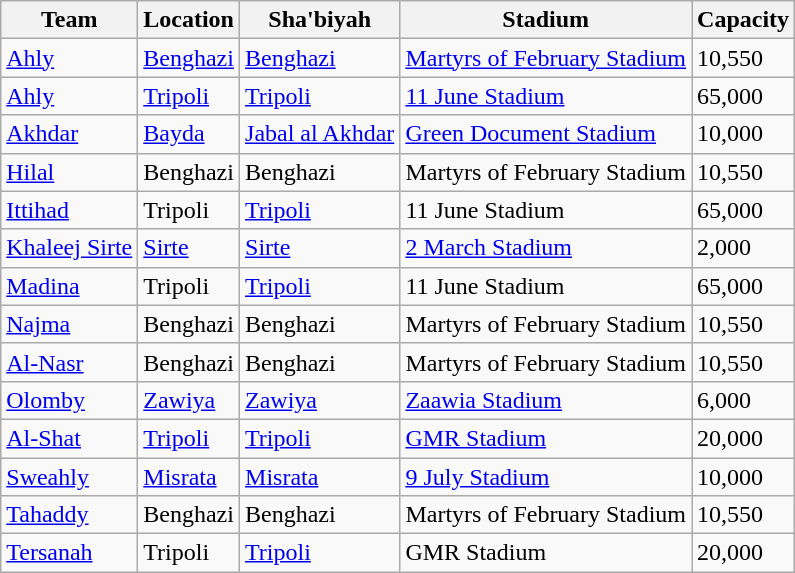<table class="wikitable sortable">
<tr>
<th>Team</th>
<th>Location</th>
<th>Sha'biyah</th>
<th>Stadium</th>
<th>Capacity</th>
</tr>
<tr>
<td><a href='#'>Ahly</a></td>
<td><a href='#'>Benghazi</a></td>
<td><a href='#'>Benghazi</a></td>
<td><a href='#'>Martyrs of February Stadium</a></td>
<td>10,550</td>
</tr>
<tr>
<td><a href='#'>Ahly</a></td>
<td><a href='#'>Tripoli</a></td>
<td><a href='#'>Tripoli</a></td>
<td><a href='#'>11 June Stadium</a></td>
<td>65,000</td>
</tr>
<tr>
<td><a href='#'>Akhdar</a></td>
<td><a href='#'>Bayda</a></td>
<td><a href='#'>Jabal al Akhdar</a></td>
<td><a href='#'>Green Document Stadium</a></td>
<td>10,000</td>
</tr>
<tr>
<td><a href='#'>Hilal</a></td>
<td>Benghazi</td>
<td>Benghazi</td>
<td>Martyrs of February Stadium</td>
<td>10,550</td>
</tr>
<tr>
<td><a href='#'>Ittihad</a></td>
<td>Tripoli</td>
<td><a href='#'>Tripoli</a></td>
<td>11 June Stadium</td>
<td>65,000</td>
</tr>
<tr>
<td><a href='#'>Khaleej Sirte</a></td>
<td><a href='#'>Sirte</a></td>
<td><a href='#'>Sirte</a></td>
<td><a href='#'>2 March Stadium</a></td>
<td>2,000</td>
</tr>
<tr>
<td><a href='#'>Madina</a></td>
<td>Tripoli</td>
<td><a href='#'>Tripoli</a></td>
<td>11 June Stadium</td>
<td>65,000</td>
</tr>
<tr>
<td><a href='#'>Najma</a></td>
<td>Benghazi</td>
<td>Benghazi</td>
<td>Martyrs of February Stadium</td>
<td>10,550</td>
</tr>
<tr>
<td><a href='#'>Al-Nasr</a></td>
<td>Benghazi</td>
<td>Benghazi</td>
<td>Martyrs of February Stadium</td>
<td>10,550</td>
</tr>
<tr>
<td><a href='#'>Olomby</a></td>
<td><a href='#'>Zawiya</a></td>
<td><a href='#'>Zawiya</a></td>
<td><a href='#'>Zaawia Stadium</a></td>
<td>6,000</td>
</tr>
<tr>
<td><a href='#'>Al-Shat</a></td>
<td><a href='#'>Tripoli</a></td>
<td><a href='#'>Tripoli</a></td>
<td><a href='#'>GMR Stadium</a></td>
<td>20,000</td>
</tr>
<tr>
<td><a href='#'>Sweahly</a></td>
<td><a href='#'>Misrata</a></td>
<td><a href='#'>Misrata</a></td>
<td><a href='#'>9 July Stadium</a></td>
<td>10,000</td>
</tr>
<tr>
<td><a href='#'>Tahaddy</a></td>
<td>Benghazi</td>
<td>Benghazi</td>
<td>Martyrs of February Stadium</td>
<td>10,550</td>
</tr>
<tr>
<td><a href='#'>Tersanah</a></td>
<td>Tripoli</td>
<td><a href='#'>Tripoli</a></td>
<td>GMR Stadium</td>
<td>20,000</td>
</tr>
</table>
